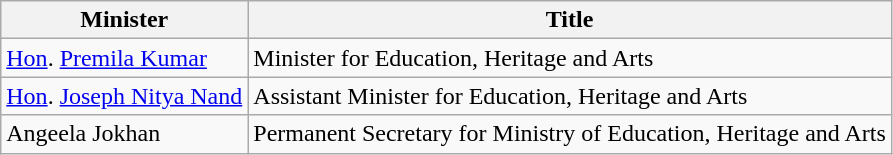<table class="wikitable">
<tr>
<th>Minister</th>
<th>Title</th>
</tr>
<tr>
<td><a href='#'>Hon</a>. <a href='#'>Premila Kumar</a></td>
<td>Minister for Education, Heritage and Arts</td>
</tr>
<tr>
<td><a href='#'>Hon</a>. <a href='#'>Joseph Nitya Nand</a></td>
<td>Assistant Minister for Education, Heritage and Arts</td>
</tr>
<tr>
<td>Angeela Jokhan</td>
<td>Permanent Secretary for Ministry of Education, Heritage and Arts</td>
</tr>
</table>
